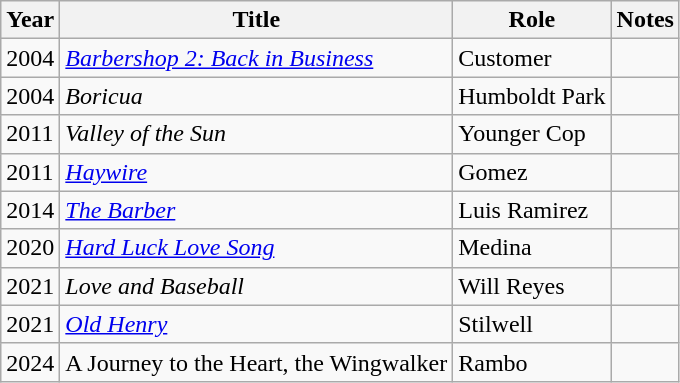<table class="wikitable sortable">
<tr>
<th>Year</th>
<th>Title</th>
<th>Role</th>
<th>Notes</th>
</tr>
<tr>
<td>2004</td>
<td><em><a href='#'>Barbershop 2: Back in Business</a></em></td>
<td>Customer</td>
<td></td>
</tr>
<tr>
<td>2004</td>
<td><em>Boricua</em></td>
<td>Humboldt Park</td>
<td></td>
</tr>
<tr>
<td>2011</td>
<td><em>Valley of the Sun</em></td>
<td>Younger Cop</td>
<td></td>
</tr>
<tr>
<td>2011</td>
<td><a href='#'><em>Haywire</em></a></td>
<td>Gomez</td>
<td></td>
</tr>
<tr>
<td>2014</td>
<td><a href='#'><em>The Barber</em></a></td>
<td>Luis Ramirez</td>
<td></td>
</tr>
<tr>
<td>2020</td>
<td><em><a href='#'>Hard Luck Love Song</a></em></td>
<td>Medina</td>
<td></td>
</tr>
<tr>
<td>2021</td>
<td><em>Love and Baseball</em></td>
<td>Will Reyes</td>
<td></td>
</tr>
<tr>
<td>2021</td>
<td><a href='#'><em>Old Henry</em></a></td>
<td>Stilwell</td>
<td></td>
</tr>
<tr>
<td>2024</td>
<td>A Journey to the Heart, the Wingwalker</td>
<td>Rambo</td>
<td></td>
</tr>
</table>
